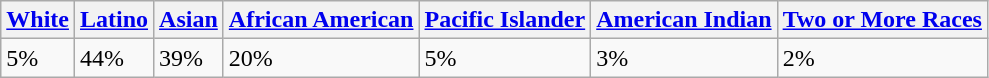<table class="wikitable">
<tr>
<th><a href='#'>White</a></th>
<th><a href='#'>Latino</a></th>
<th><a href='#'>Asian</a></th>
<th><a href='#'>African American</a></th>
<th><a href='#'>Pacific Islander</a></th>
<th><a href='#'>American Indian</a></th>
<th><a href='#'>Two or More Races</a></th>
</tr>
<tr>
<td>5%</td>
<td>44%</td>
<td>39%</td>
<td>20%</td>
<td>5%</td>
<td>3%</td>
<td>2%</td>
</tr>
</table>
